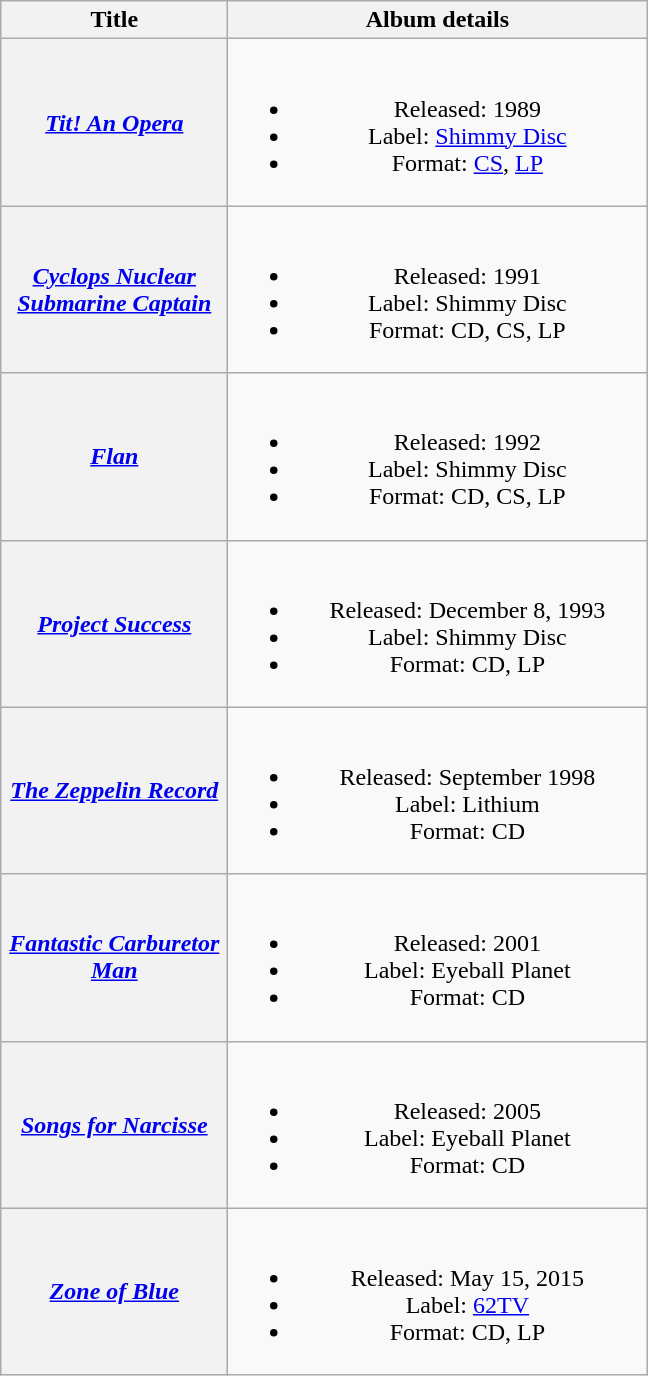<table class="wikitable plainrowheaders" style="text-align:center;">
<tr>
<th scope="col" rowspan="1" style="width:9em;">Title</th>
<th scope="col" rowspan="1" style="width:17em;">Album details</th>
</tr>
<tr>
<th scope="row"><em><a href='#'>Tit! An Opera</a></em></th>
<td><br><ul><li>Released: 1989</li><li>Label: <a href='#'>Shimmy Disc</a></li><li>Format: <a href='#'>CS</a>, <a href='#'>LP</a></li></ul></td>
</tr>
<tr>
<th scope="row"><em><a href='#'>Cyclops Nuclear Submarine Captain</a></em></th>
<td><br><ul><li>Released: 1991</li><li>Label: Shimmy Disc</li><li>Format: CD, CS, LP</li></ul></td>
</tr>
<tr>
<th scope="row"><em><a href='#'>Flan</a></em></th>
<td><br><ul><li>Released: 1992</li><li>Label: Shimmy Disc</li><li>Format: CD, CS, LP</li></ul></td>
</tr>
<tr>
<th scope="row"><em><a href='#'>Project Success</a></em></th>
<td><br><ul><li>Released: December 8, 1993</li><li>Label: Shimmy Disc</li><li>Format: CD, LP</li></ul></td>
</tr>
<tr>
<th scope="row"><em><a href='#'>The Zeppelin Record</a></em></th>
<td><br><ul><li>Released: September 1998</li><li>Label: Lithium</li><li>Format: CD</li></ul></td>
</tr>
<tr>
<th scope="row"><em><a href='#'>Fantastic Carburetor Man</a></em></th>
<td><br><ul><li>Released: 2001</li><li>Label: Eyeball Planet</li><li>Format: CD</li></ul></td>
</tr>
<tr>
<th scope="row"><em><a href='#'>Songs for Narcisse</a></em></th>
<td><br><ul><li>Released: 2005</li><li>Label: Eyeball Planet</li><li>Format: CD</li></ul></td>
</tr>
<tr>
<th scope="row"><em><a href='#'>Zone of Blue</a></em></th>
<td><br><ul><li>Released: May 15, 2015</li><li>Label: <a href='#'>62TV</a></li><li>Format: CD, LP</li></ul></td>
</tr>
</table>
